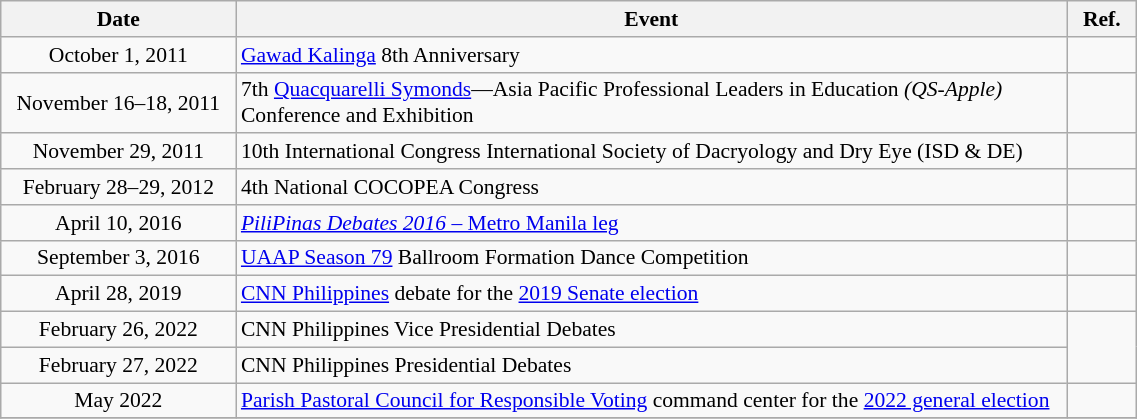<table class="wikitable" style="width:60%; font-size:90%; text-align:center;">
<tr>
<th style="width:150px;">Date</th>
<th>Event</th>
<th style="width:40px;">Ref.</th>
</tr>
<tr>
<td>October 1, 2011</td>
<td align="left"><a href='#'>Gawad Kalinga</a> 8th Anniversary</td>
<td></td>
</tr>
<tr>
<td>November 16–18, 2011</td>
<td align="left">7th <a href='#'>Quacquarelli Symonds</a>—Asia Pacific Professional Leaders in Education <em>(QS-Apple)</em> Conference and Exhibition</td>
<td></td>
</tr>
<tr>
<td>November 29, 2011</td>
<td align="left">10th International Congress International Society of Dacryology and Dry Eye (ISD & DE)</td>
<td></td>
</tr>
<tr>
<td>February 28–29, 2012</td>
<td align="left">4th National COCOPEA Congress</td>
<td></td>
</tr>
<tr>
<td>April 10, 2016</td>
<td align="left"><a href='#'><em>PiliPinas Debates 2016</em> – Metro Manila leg</a></td>
<td></td>
</tr>
<tr>
<td>September 3, 2016</td>
<td align="left"><a href='#'>UAAP Season 79</a> Ballroom Formation Dance Competition</td>
<td></td>
</tr>
<tr>
<td>April 28, 2019</td>
<td align="left"><a href='#'>CNN Philippines</a> debate for the <a href='#'>2019 Senate election</a></td>
<td></td>
</tr>
<tr>
<td>February 26, 2022</td>
<td align="left">CNN Philippines Vice Presidential Debates</td>
<td rowspan=2></td>
</tr>
<tr>
<td>February 27, 2022</td>
<td align="left">CNN Philippines Presidential Debates</td>
</tr>
<tr>
<td>May 2022</td>
<td align="left"><a href='#'>Parish Pastoral Council for Responsible Voting</a> command center for the <a href='#'>2022 general election</a></td>
<td></td>
</tr>
<tr>
</tr>
</table>
